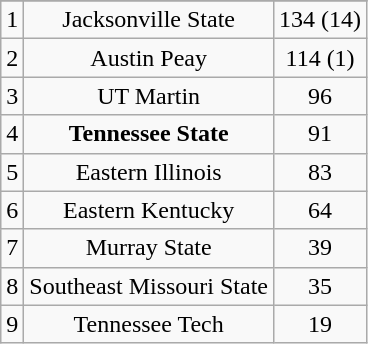<table class="wikitable" style="display: inline-table;">
<tr align="center">
</tr>
<tr align="center">
<td>1</td>
<td>Jacksonville State</td>
<td>134 (14)</td>
</tr>
<tr align="center">
<td>2</td>
<td>Austin Peay</td>
<td>114 (1)</td>
</tr>
<tr align="center">
<td>3</td>
<td>UT Martin</td>
<td>96</td>
</tr>
<tr align="center">
<td>4</td>
<td><strong>Tennessee State</strong></td>
<td>91</td>
</tr>
<tr align="center">
<td>5</td>
<td>Eastern Illinois</td>
<td>83</td>
</tr>
<tr align="center">
<td>6</td>
<td>Eastern Kentucky</td>
<td>64</td>
</tr>
<tr align="center">
<td>7</td>
<td>Murray State</td>
<td>39</td>
</tr>
<tr align="center">
<td>8</td>
<td>Southeast Missouri State</td>
<td>35</td>
</tr>
<tr align="center">
<td>9</td>
<td>Tennessee Tech</td>
<td>19</td>
</tr>
</table>
